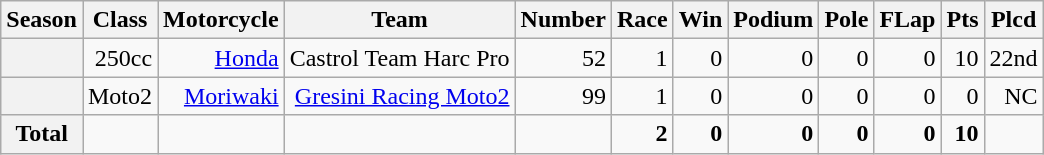<table class="wikitable" style=text-align:right>
<tr>
<th>Season</th>
<th>Class</th>
<th>Motorcycle</th>
<th>Team</th>
<th>Number</th>
<th>Race</th>
<th>Win</th>
<th>Podium</th>
<th>Pole</th>
<th>FLap</th>
<th>Pts</th>
<th>Plcd</th>
</tr>
<tr>
<th></th>
<td>250cc</td>
<td><a href='#'>Honda</a></td>
<td>Castrol Team Harc Pro</td>
<td>52</td>
<td>1</td>
<td>0</td>
<td>0</td>
<td>0</td>
<td>0</td>
<td>10</td>
<td>22nd</td>
</tr>
<tr>
<th></th>
<td>Moto2</td>
<td><a href='#'>Moriwaki</a></td>
<td><a href='#'>Gresini Racing Moto2</a></td>
<td>99</td>
<td>1</td>
<td>0</td>
<td>0</td>
<td>0</td>
<td>0</td>
<td>0</td>
<td>NC</td>
</tr>
<tr>
<th>Total</th>
<td></td>
<td></td>
<td></td>
<td></td>
<td><strong>2</strong></td>
<td><strong>0</strong></td>
<td><strong>0</strong></td>
<td><strong>0</strong></td>
<td><strong>0</strong></td>
<td><strong>10</strong></td>
<td></td>
</tr>
</table>
